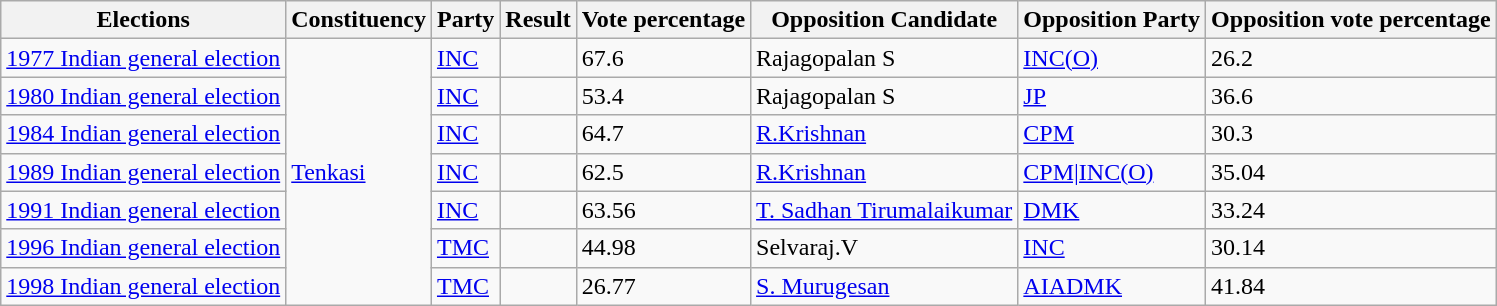<table class="wikitable sortable">
<tr>
<th>Elections</th>
<th>Constituency</th>
<th>Party</th>
<th>Result</th>
<th>Vote percentage</th>
<th>Opposition Candidate</th>
<th>Opposition Party</th>
<th>Opposition vote percentage</th>
</tr>
<tr>
<td><a href='#'>1977 Indian general election</a></td>
<td rowspan=7><a href='#'>Tenkasi</a></td>
<td><a href='#'>INC</a></td>
<td></td>
<td>67.6</td>
<td>Rajagopalan S</td>
<td><a href='#'>INC(O)</a></td>
<td>26.2</td>
</tr>
<tr>
<td><a href='#'>1980 Indian general election</a></td>
<td><a href='#'>INC</a></td>
<td></td>
<td>53.4</td>
<td>Rajagopalan S</td>
<td><a href='#'>JP</a></td>
<td>36.6</td>
</tr>
<tr>
<td><a href='#'>1984 Indian general election</a></td>
<td><a href='#'>INC</a></td>
<td></td>
<td>64.7</td>
<td><a href='#'>R.Krishnan</a></td>
<td><a href='#'>CPM</a></td>
<td>30.3</td>
</tr>
<tr>
<td><a href='#'>1989 Indian general election</a></td>
<td><a href='#'>INC</a></td>
<td></td>
<td>62.5</td>
<td><a href='#'>R.Krishnan</a></td>
<td><a href='#'>CPM|INC(O)</a></td>
<td>35.04</td>
</tr>
<tr>
<td><a href='#'>1991 Indian general election</a></td>
<td><a href='#'>INC</a></td>
<td></td>
<td>63.56</td>
<td><a href='#'>T. Sadhan Tirumalaikumar</a></td>
<td><a href='#'>DMK</a></td>
<td>33.24</td>
</tr>
<tr>
<td><a href='#'>1996 Indian general election</a></td>
<td><a href='#'>TMC</a></td>
<td></td>
<td>44.98</td>
<td>Selvaraj.V</td>
<td><a href='#'>INC</a></td>
<td>30.14</td>
</tr>
<tr>
<td><a href='#'>1998 Indian general election</a></td>
<td><a href='#'>TMC</a></td>
<td></td>
<td>26.77</td>
<td><a href='#'>S. Murugesan</a></td>
<td><a href='#'>AIADMK</a></td>
<td>41.84</td>
</tr>
</table>
